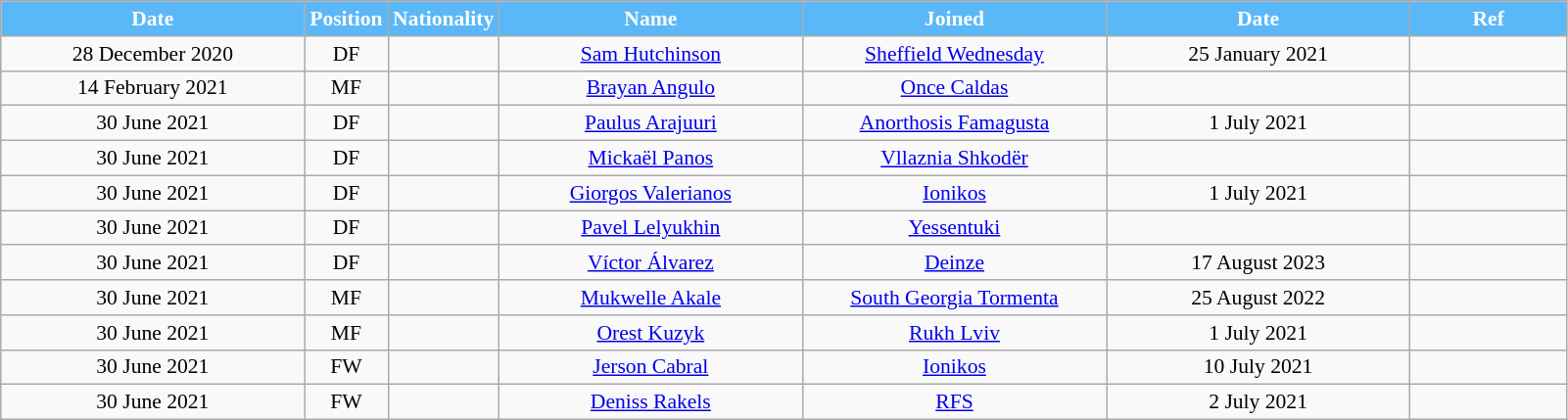<table class="wikitable"  style="text-align:center; font-size:90%; ">
<tr>
<th style="background:#5BB8F8; color:white; width:200px;">Date</th>
<th style="background:#5BB8F8; color:white; width:50px;">Position</th>
<th style="background:#5BB8F8; color:white; width:50px;">Nationality</th>
<th style="background:#5BB8F8; color:white; width:200px;">Name</th>
<th style="background:#5BB8F8; color:white; width:200px;">Joined</th>
<th style="background:#5BB8F8; color:white; width:200px;">Date</th>
<th style="background:#5BB8F8; color:white; width:100px;">Ref</th>
</tr>
<tr>
<td>28 December 2020</td>
<td>DF</td>
<td></td>
<td><a href='#'>Sam Hutchinson</a></td>
<td><a href='#'>Sheffield Wednesday</a></td>
<td>25 January 2021</td>
<td></td>
</tr>
<tr>
<td>14 February 2021</td>
<td>MF</td>
<td></td>
<td><a href='#'>Brayan Angulo</a></td>
<td><a href='#'>Once Caldas</a></td>
<td></td>
<td></td>
</tr>
<tr>
<td>30 June 2021</td>
<td>DF</td>
<td></td>
<td><a href='#'>Paulus Arajuuri</a></td>
<td><a href='#'>Anorthosis Famagusta</a></td>
<td>1 July 2021</td>
<td></td>
</tr>
<tr>
<td>30 June 2021</td>
<td>DF</td>
<td></td>
<td><a href='#'>Mickaël Panos</a></td>
<td><a href='#'>Vllaznia Shkodër</a></td>
<td></td>
<td></td>
</tr>
<tr>
<td>30 June 2021</td>
<td>DF</td>
<td></td>
<td><a href='#'>Giorgos Valerianos</a></td>
<td><a href='#'>Ionikos</a></td>
<td>1 July 2021</td>
<td></td>
</tr>
<tr>
<td>30 June 2021</td>
<td>DF</td>
<td></td>
<td><a href='#'>Pavel Lelyukhin</a></td>
<td><a href='#'>Yessentuki</a></td>
<td></td>
<td></td>
</tr>
<tr>
<td>30 June 2021</td>
<td>DF</td>
<td></td>
<td><a href='#'>Víctor Álvarez</a></td>
<td><a href='#'>Deinze</a></td>
<td>17 August 2023</td>
<td></td>
</tr>
<tr>
<td>30 June 2021</td>
<td>MF</td>
<td></td>
<td><a href='#'>Mukwelle Akale</a></td>
<td><a href='#'>South Georgia Tormenta</a></td>
<td>25 August 2022</td>
<td></td>
</tr>
<tr>
<td>30 June 2021</td>
<td>MF</td>
<td></td>
<td><a href='#'>Orest Kuzyk</a></td>
<td><a href='#'>Rukh Lviv</a></td>
<td>1 July 2021</td>
<td></td>
</tr>
<tr>
<td>30 June 2021</td>
<td>FW</td>
<td></td>
<td><a href='#'>Jerson Cabral</a></td>
<td><a href='#'>Ionikos</a></td>
<td>10 July 2021</td>
<td></td>
</tr>
<tr>
<td>30 June 2021</td>
<td>FW</td>
<td></td>
<td><a href='#'>Deniss Rakels</a></td>
<td><a href='#'>RFS</a></td>
<td>2 July 2021</td>
<td></td>
</tr>
</table>
